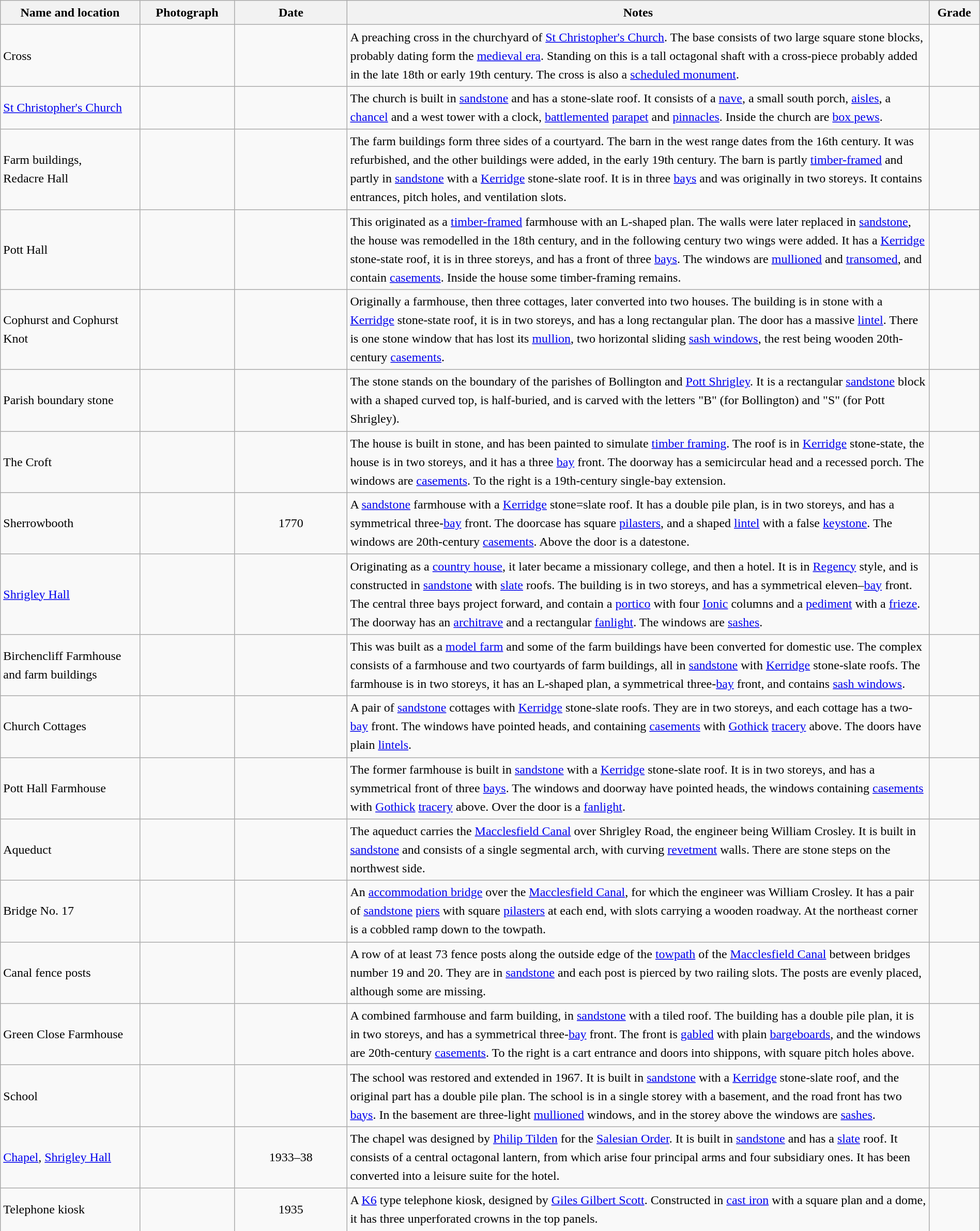<table class="wikitable sortable plainrowheaders" style="width:100%;border:0px;text-align:left;line-height:150%;">
<tr>
<th scope="col"  style="width:150px">Name and location</th>
<th scope="col"  style="width:100px" class="unsortable">Photograph</th>
<th scope="col"  style="width:120px">Date</th>
<th scope="col"  style="width:650px" class="unsortable">Notes</th>
<th scope="col"  style="width:50px">Grade</th>
</tr>
<tr>
<td>Cross<br><small></small></td>
<td></td>
<td align="center"></td>
<td>A preaching cross in the churchyard of <a href='#'>St Christopher's Church</a>.  The base consists of two large square stone blocks, probably dating form the <a href='#'>medieval era</a>.  Standing on this is a tall octagonal shaft with a cross-piece probably added in the late 18th or early 19th century.  The cross is also a <a href='#'>scheduled monument</a>.</td>
<td align="center" ></td>
</tr>
<tr>
<td><a href='#'>St Christopher's Church</a><br><small></small></td>
<td></td>
<td align="center"></td>
<td>The church is built in <a href='#'>sandstone</a> and has a stone-slate roof.  It consists of a <a href='#'>nave</a>, a small south porch, <a href='#'>aisles</a>, a <a href='#'>chancel</a> and a west tower with a clock, <a href='#'>battlemented</a> <a href='#'>parapet</a> and <a href='#'>pinnacles</a>.  Inside the church are <a href='#'>box pews</a>.</td>
<td align="center" ></td>
</tr>
<tr>
<td>Farm buildings,<br>Redacre Hall<br><small></small></td>
<td></td>
<td align="center"></td>
<td>The farm buildings form three sides of a courtyard.  The barn in the west range dates from the 16th century.  It was refurbished, and the other buildings were added, in the early 19th century.  The barn is partly <a href='#'>timber-framed</a> and partly in <a href='#'>sandstone</a> with a <a href='#'>Kerridge</a> stone-slate roof.  It is in three <a href='#'>bays</a> and was originally in two storeys.  It contains entrances, pitch holes, and ventilation slots.</td>
<td align="center" ></td>
</tr>
<tr>
<td>Pott Hall<br><small></small></td>
<td></td>
<td align="center"></td>
<td>This originated as a <a href='#'>timber-framed</a> farmhouse with an L-shaped plan.  The walls were later replaced in <a href='#'>sandstone</a>, the house was remodelled in the 18th century, and in the following century two wings were added.  It has a <a href='#'>Kerridge</a> stone-state roof, it is in three storeys, and has a front of three <a href='#'>bays</a>.  The windows are <a href='#'>mullioned</a> and <a href='#'>transomed</a>, and contain <a href='#'>casements</a>.  Inside the house some timber-framing remains.</td>
<td align="center" ></td>
</tr>
<tr>
<td>Cophurst and Cophurst Knot<br><small></small></td>
<td></td>
<td align="center"></td>
<td>Originally a farmhouse, then three cottages, later converted into two houses.  The building is in stone with a <a href='#'>Kerridge</a> stone-state roof, it is in two storeys, and has a long rectangular plan.  The door has a massive <a href='#'>lintel</a>.  There is one stone window that has lost its <a href='#'>mullion</a>, two horizontal sliding <a href='#'>sash windows</a>, the rest being wooden 20th-century <a href='#'>casements</a>.</td>
<td align="center" ></td>
</tr>
<tr>
<td>Parish boundary stone<br><small></small></td>
<td></td>
<td align="center"></td>
<td>The stone stands on the boundary of the parishes of Bollington and <a href='#'>Pott Shrigley</a>.  It is a rectangular <a href='#'>sandstone</a> block with a shaped curved top, is half-buried, and is carved with the letters "B" (for Bollington) and "S" (for Pott Shrigley).</td>
<td align="center" ></td>
</tr>
<tr>
<td>The Croft<br><small></small></td>
<td></td>
<td align="center"></td>
<td>The house is built in stone, and has been painted to simulate <a href='#'>timber framing</a>.  The roof is in <a href='#'>Kerridge</a> stone-state, the house is in two storeys, and it has a three <a href='#'>bay</a> front.  The doorway has a semicircular head and a recessed porch.  The windows are <a href='#'>casements</a>.  To the right is a 19th-century single-bay extension.</td>
<td align="center" ></td>
</tr>
<tr>
<td>Sherrowbooth<br><small></small></td>
<td></td>
<td align="center">1770</td>
<td>A <a href='#'>sandstone</a> farmhouse with a <a href='#'>Kerridge</a> stone=slate roof.  It has a double pile plan, is in two storeys, and has a symmetrical three-<a href='#'>bay</a> front.  The doorcase has square <a href='#'>pilasters</a>, and a shaped <a href='#'>lintel</a> with a false <a href='#'>keystone</a>.  The windows are 20th-century <a href='#'>casements</a>.  Above the door is a datestone.</td>
<td align="center" ></td>
</tr>
<tr>
<td><a href='#'>Shrigley Hall</a><br><small></small></td>
<td></td>
<td align="center"></td>
<td>Originating as a <a href='#'>country house</a>, it later became a missionary college, and then a hotel.  It is in <a href='#'>Regency</a> style, and is constructed in <a href='#'>sandstone</a> with <a href='#'>slate</a> roofs.  The building is in two storeys, and has a symmetrical eleven–<a href='#'>bay</a> front.  The central three bays project forward, and contain a <a href='#'>portico</a> with four <a href='#'>Ionic</a> columns and a <a href='#'>pediment</a> with a <a href='#'>frieze</a>. The doorway has an <a href='#'>architrave</a> and a rectangular <a href='#'>fanlight</a>.  The windows are <a href='#'>sashes</a>.</td>
<td align="center" ></td>
</tr>
<tr>
<td>Birchencliff Farmhouse and farm buildings<br><small></small></td>
<td></td>
<td align="center"></td>
<td>This was built as a <a href='#'>model farm</a> and some of the farm buildings have been converted for domestic use.  The complex consists of a farmhouse and two courtyards of farm buildings, all in <a href='#'>sandstone</a> with <a href='#'>Kerridge</a> stone-slate roofs.  The farmhouse is in two storeys, it has an L-shaped plan, a symmetrical three-<a href='#'>bay</a> front, and contains <a href='#'>sash windows</a>.</td>
<td align="center" ></td>
</tr>
<tr>
<td>Church Cottages<br><small></small></td>
<td></td>
<td align="center"></td>
<td>A pair of <a href='#'>sandstone</a> cottages with <a href='#'>Kerridge</a> stone-slate roofs.  They are in two storeys, and each cottage has a two-<a href='#'>bay</a> front.  The windows have pointed heads, and containing <a href='#'>casements</a> with <a href='#'>Gothick</a> <a href='#'>tracery</a> above.  The doors have plain <a href='#'>lintels</a>.</td>
<td align="center" ></td>
</tr>
<tr>
<td>Pott Hall Farmhouse<br><small></small></td>
<td></td>
<td align="center"></td>
<td>The former farmhouse is built in <a href='#'>sandstone</a> with a <a href='#'>Kerridge</a> stone-slate roof.  It is in two storeys, and has a symmetrical front of three <a href='#'>bays</a>.  The windows and doorway have pointed heads, the windows containing <a href='#'>casements</a> with <a href='#'>Gothick</a> <a href='#'>tracery</a> above.  Over the door is a <a href='#'>fanlight</a>.</td>
<td align="center" ></td>
</tr>
<tr>
<td>Aqueduct<br><small></small></td>
<td></td>
<td align="center"></td>
<td>The aqueduct carries the <a href='#'>Macclesfield Canal</a> over Shrigley Road, the engineer being William Crosley.  It is built in <a href='#'>sandstone</a> and consists of a single segmental arch, with curving <a href='#'>revetment</a> walls.  There are stone steps on the northwest side.</td>
<td align="center" ></td>
</tr>
<tr>
<td>Bridge No. 17<br><small></small></td>
<td></td>
<td align="center"></td>
<td>An <a href='#'>accommodation bridge</a> over the <a href='#'>Macclesfield Canal</a>, for which the engineer was William Crosley.  It has a pair of <a href='#'>sandstone</a> <a href='#'>piers</a> with square <a href='#'>pilasters</a> at each end, with slots carrying a wooden roadway.  At the northeast corner is a cobbled ramp down to the towpath.</td>
<td align="center" ></td>
</tr>
<tr>
<td>Canal fence posts<br><small></small></td>
<td></td>
<td align="center"></td>
<td>A row of at least 73 fence posts along the outside edge of the <a href='#'>towpath</a> of the <a href='#'>Macclesfield Canal</a> between bridges number 19 and 20.  They are in <a href='#'>sandstone</a> and each post is pierced by two railing slots.  The posts are evenly placed, although some are missing.</td>
<td align="center" ></td>
</tr>
<tr>
<td>Green Close Farmhouse<br><small></small></td>
<td></td>
<td align="center"></td>
<td>A combined farmhouse and farm building, in <a href='#'>sandstone</a> with a tiled roof.  The building has a double pile plan, it is in two storeys, and has a symmetrical three-<a href='#'>bay</a> front.  The front is <a href='#'>gabled</a> with plain <a href='#'>bargeboards</a>, and the windows are 20th-century <a href='#'>casements</a>.  To the right is a cart entrance and doors into shippons, with square pitch holes above.</td>
<td align="center" ></td>
</tr>
<tr>
<td>School<br><small></small></td>
<td></td>
<td align="center"></td>
<td>The school was restored and extended in 1967.  It is built in <a href='#'>sandstone</a> with a <a href='#'>Kerridge</a> stone-slate roof, and the original part has a double pile plan.  The school is in a single storey with a basement, and the road front has two <a href='#'>bays</a>.  In the basement are three-light <a href='#'>mullioned</a> windows, and in the storey above the windows are <a href='#'>sashes</a>.</td>
<td align="center" ></td>
</tr>
<tr>
<td><a href='#'>Chapel</a>, <a href='#'>Shrigley Hall</a><br><small></small></td>
<td></td>
<td align="center">1933–38</td>
<td>The chapel was designed by <a href='#'>Philip Tilden</a> for the <a href='#'>Salesian Order</a>.  It is built in <a href='#'>sandstone</a> and has a <a href='#'>slate</a> roof.  It consists of a central octagonal lantern, from which arise four principal arms and four subsidiary ones.  It has been converted into a leisure suite for the hotel.</td>
<td align="center" ></td>
</tr>
<tr>
<td>Telephone kiosk<br><small></small></td>
<td></td>
<td align="center">1935</td>
<td>A <a href='#'>K6</a> type telephone kiosk, designed by <a href='#'>Giles Gilbert Scott</a>.  Constructed in <a href='#'>cast iron</a> with a square plan and a dome, it has three unperforated crowns in the top panels.</td>
<td align="center" ></td>
</tr>
<tr>
</tr>
</table>
